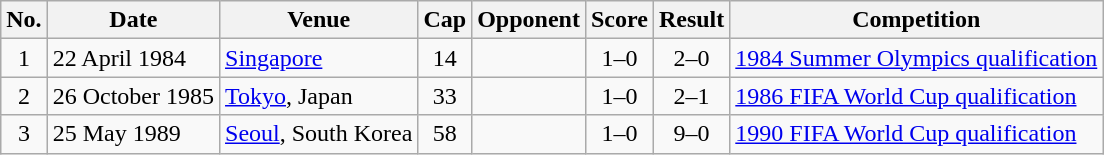<table class="wikitable sortable">
<tr>
<th>No.</th>
<th>Date</th>
<th>Venue</th>
<th>Cap</th>
<th>Opponent</th>
<th>Score</th>
<th>Result</th>
<th>Competition</th>
</tr>
<tr>
<td align="center">1</td>
<td>22 April 1984</td>
<td><a href='#'>Singapore</a></td>
<td align="center">14</td>
<td></td>
<td align="center">1–0</td>
<td align="center">2–0</td>
<td><a href='#'>1984 Summer Olympics qualification</a></td>
</tr>
<tr>
<td align="center">2</td>
<td>26 October 1985</td>
<td><a href='#'>Tokyo</a>, Japan</td>
<td align="center">33</td>
<td></td>
<td align="center">1–0</td>
<td align="center">2–1</td>
<td><a href='#'>1986 FIFA World Cup qualification</a></td>
</tr>
<tr>
<td align="center">3</td>
<td>25 May 1989</td>
<td><a href='#'>Seoul</a>, South Korea</td>
<td align="center">58</td>
<td></td>
<td align="center">1–0</td>
<td align="center">9–0</td>
<td><a href='#'>1990 FIFA World Cup qualification</a></td>
</tr>
</table>
